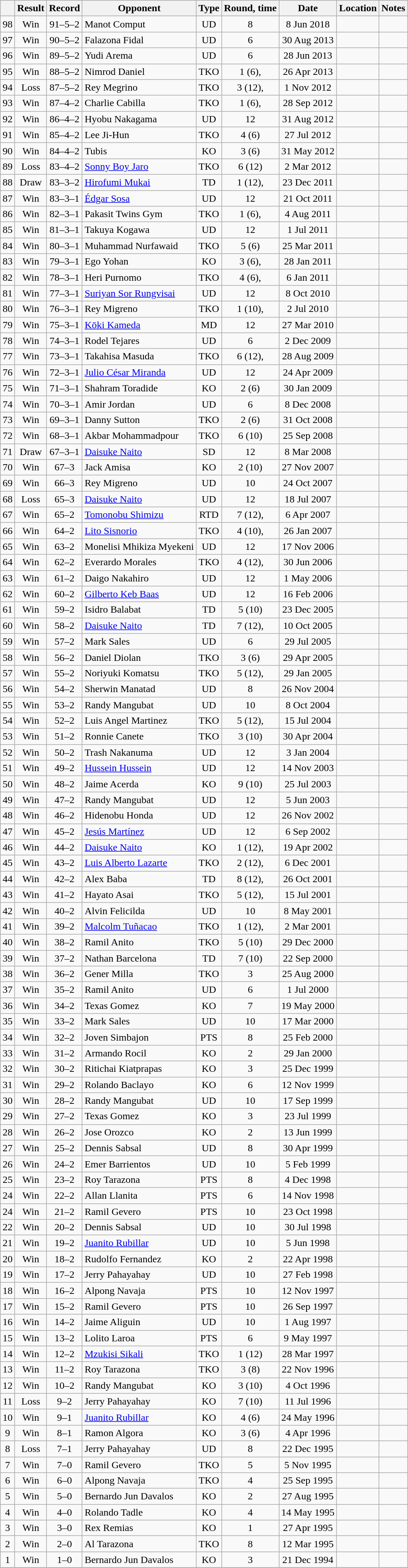<table class="wikitable" style="text-align:center">
<tr>
<th></th>
<th>Result</th>
<th>Record</th>
<th>Opponent</th>
<th>Type</th>
<th>Round, time</th>
<th>Date</th>
<th>Location</th>
<th>Notes</th>
</tr>
<tr align=center>
<td>98</td>
<td>Win</td>
<td>91–5–2</td>
<td align=left>Manot Comput</td>
<td>UD</td>
<td>8</td>
<td>8 Jun 2018</td>
<td align=left></td>
<td align=left></td>
</tr>
<tr align=center>
<td>97</td>
<td>Win</td>
<td>90–5–2</td>
<td align=left>Falazona Fidal</td>
<td>UD</td>
<td>6</td>
<td>30 Aug 2013</td>
<td align=left></td>
<td align=left></td>
</tr>
<tr align=center>
<td>96</td>
<td>Win</td>
<td>89–5–2</td>
<td align=left>Yudi Arema</td>
<td>UD</td>
<td>6</td>
<td>28 Jun 2013</td>
<td align=left></td>
<td align=left></td>
</tr>
<tr align=center>
<td>95</td>
<td>Win</td>
<td>88–5–2</td>
<td align=left>Nimrod Daniel</td>
<td>TKO</td>
<td>1 (6), </td>
<td>26 Apr 2013</td>
<td align=left></td>
<td align=left></td>
</tr>
<tr align=center>
<td>94</td>
<td>Loss</td>
<td>87–5–2</td>
<td align=left>Rey Megrino</td>
<td>TKO</td>
<td>3 (12), </td>
<td>1 Nov 2012</td>
<td align=left></td>
<td align=left></td>
</tr>
<tr align=center>
<td>93</td>
<td>Win</td>
<td>87–4–2</td>
<td align=left>Charlie Cabilla</td>
<td>TKO</td>
<td>1 (6), </td>
<td>28 Sep 2012</td>
<td align=left></td>
<td align=left></td>
</tr>
<tr align=center>
<td>92</td>
<td>Win</td>
<td>86–4–2</td>
<td align=left>Hyobu Nakagama</td>
<td>UD</td>
<td>12</td>
<td>31 Aug 2012</td>
<td align=left></td>
<td align=left></td>
</tr>
<tr align=center>
<td>91</td>
<td>Win</td>
<td>85–4–2</td>
<td align=left>Lee Ji-Hun</td>
<td>TKO</td>
<td>4 (6)</td>
<td>27 Jul 2012</td>
<td align=left></td>
<td align=left></td>
</tr>
<tr align=center>
<td>90</td>
<td>Win</td>
<td>84–4–2</td>
<td align=left>Tubis</td>
<td>KO</td>
<td>3 (6)</td>
<td>31 May 2012</td>
<td align=left></td>
<td align=left></td>
</tr>
<tr align=center>
<td>89</td>
<td>Loss</td>
<td>83–4–2</td>
<td align=left><a href='#'>Sonny Boy Jaro</a></td>
<td>TKO</td>
<td>6 (12)</td>
<td>2 Mar 2012</td>
<td align=left></td>
<td align=left></td>
</tr>
<tr align=center>
<td>88</td>
<td>Draw</td>
<td>83–3–2</td>
<td align=left><a href='#'>Hirofumi Mukai</a></td>
<td>TD</td>
<td>1 (12), </td>
<td>23 Dec 2011</td>
<td align=left></td>
<td align=left></td>
</tr>
<tr align=center>
<td>87</td>
<td>Win</td>
<td>83–3–1</td>
<td align=left><a href='#'>Édgar Sosa</a></td>
<td>UD</td>
<td>12</td>
<td>21 Oct 2011</td>
<td align=left></td>
<td align=left></td>
</tr>
<tr align=center>
<td>86</td>
<td>Win</td>
<td>82–3–1</td>
<td align=left>Pakasit Twins Gym</td>
<td>TKO</td>
<td>1 (6), </td>
<td>4 Aug 2011</td>
<td align=left></td>
<td align=left></td>
</tr>
<tr align=center>
<td>85</td>
<td>Win</td>
<td>81–3–1</td>
<td align=left>Takuya Kogawa</td>
<td>UD</td>
<td>12</td>
<td>1 Jul 2011</td>
<td align=left></td>
<td align=left></td>
</tr>
<tr align=center>
<td>84</td>
<td>Win</td>
<td>80–3–1</td>
<td align=left>Muhammad Nurfawaid</td>
<td>TKO</td>
<td>5 (6)</td>
<td>25 Mar 2011</td>
<td align=left></td>
<td align=left></td>
</tr>
<tr align=center>
<td>83</td>
<td>Win</td>
<td>79–3–1</td>
<td align=left>Ego Yohan</td>
<td>KO</td>
<td>3 (6), </td>
<td>28 Jan 2011</td>
<td align=left></td>
<td align=left></td>
</tr>
<tr align=center>
<td>82</td>
<td>Win</td>
<td>78–3–1</td>
<td align=left>Heri Purnomo</td>
<td>TKO</td>
<td>4 (6), </td>
<td>6 Jan 2011</td>
<td align=left></td>
<td align=left></td>
</tr>
<tr align=center>
<td>81</td>
<td>Win</td>
<td>77–3–1</td>
<td align=left><a href='#'>Suriyan Sor Rungvisai</a></td>
<td>UD</td>
<td>12</td>
<td>8 Oct 2010</td>
<td align=left></td>
<td align=left></td>
</tr>
<tr align=center>
<td>80</td>
<td>Win</td>
<td>76–3–1</td>
<td align=left>Rey Migreno</td>
<td>TKO</td>
<td>1 (10), </td>
<td>2 Jul 2010</td>
<td align=left></td>
<td align=left></td>
</tr>
<tr align=center>
<td>79</td>
<td>Win</td>
<td>75–3–1</td>
<td align=left><a href='#'>Kōki Kameda</a></td>
<td>MD</td>
<td>12</td>
<td>27 Mar 2010</td>
<td align=left></td>
<td align=left></td>
</tr>
<tr align=center>
<td>78</td>
<td>Win</td>
<td>74–3–1</td>
<td align=left>Rodel Tejares</td>
<td>UD</td>
<td>6</td>
<td>2 Dec 2009</td>
<td align=left></td>
<td align=left></td>
</tr>
<tr align=center>
<td>77</td>
<td>Win</td>
<td>73–3–1</td>
<td align=left>Takahisa Masuda</td>
<td>TKO</td>
<td>6 (12), </td>
<td>28 Aug 2009</td>
<td align=left></td>
<td align=left></td>
</tr>
<tr align=center>
<td>76</td>
<td>Win</td>
<td>72–3–1</td>
<td align=left><a href='#'>Julio César Miranda</a></td>
<td>UD</td>
<td>12</td>
<td>24 Apr 2009</td>
<td align=left></td>
<td align=left></td>
</tr>
<tr align=center>
<td>75</td>
<td>Win</td>
<td>71–3–1</td>
<td align=left>Shahram Toradide</td>
<td>KO</td>
<td>2 (6)</td>
<td>30 Jan 2009</td>
<td align=left></td>
<td align=left></td>
</tr>
<tr align=center>
<td>74</td>
<td>Win</td>
<td>70–3–1</td>
<td align=left>Amir Jordan</td>
<td>UD</td>
<td>6</td>
<td>8 Dec 2008</td>
<td align=left></td>
<td align=left></td>
</tr>
<tr align=center>
<td>73</td>
<td>Win</td>
<td>69–3–1</td>
<td align=left>Danny Sutton</td>
<td>TKO</td>
<td>2 (6)</td>
<td>31 Oct 2008</td>
<td align=left></td>
<td align=left></td>
</tr>
<tr align=center>
<td>72</td>
<td>Win</td>
<td>68–3–1</td>
<td align=left>Akbar Mohammadpour</td>
<td>TKO</td>
<td>6 (10)</td>
<td>25 Sep 2008</td>
<td align=left></td>
<td align=left></td>
</tr>
<tr align=center>
<td>71</td>
<td>Draw</td>
<td>67–3–1</td>
<td align=left><a href='#'>Daisuke Naito</a></td>
<td>SD</td>
<td>12</td>
<td>8 Mar 2008</td>
<td align=left></td>
<td align=left></td>
</tr>
<tr align=center>
<td>70</td>
<td>Win</td>
<td>67–3</td>
<td align=left>Jack Amisa</td>
<td>KO</td>
<td>2 (10)</td>
<td>27 Nov 2007</td>
<td align=left></td>
<td align=left></td>
</tr>
<tr align=center>
<td>69</td>
<td>Win</td>
<td>66–3</td>
<td align=left>Rey Migreno</td>
<td>UD</td>
<td>10</td>
<td>24 Oct 2007</td>
<td align=left></td>
<td align=left></td>
</tr>
<tr align=center>
<td>68</td>
<td>Loss</td>
<td>65–3</td>
<td align=left><a href='#'>Daisuke Naito</a></td>
<td>UD</td>
<td>12</td>
<td>18 Jul 2007</td>
<td align=left></td>
<td align=left></td>
</tr>
<tr align=center>
<td>67</td>
<td>Win</td>
<td>65–2</td>
<td align=left><a href='#'>Tomonobu Shimizu</a></td>
<td>RTD</td>
<td>7 (12), </td>
<td>6 Apr 2007</td>
<td align=left></td>
<td align=left></td>
</tr>
<tr align=center>
<td>66</td>
<td>Win</td>
<td>64–2</td>
<td align=left><a href='#'>Lito Sisnorio</a></td>
<td>TKO</td>
<td>4 (10), </td>
<td>26 Jan 2007</td>
<td align=left></td>
<td align=left></td>
</tr>
<tr align=center>
<td>65</td>
<td>Win</td>
<td>63–2</td>
<td align=left>Monelisi Mhikiza Myekeni</td>
<td>UD</td>
<td>12</td>
<td>17 Nov 2006</td>
<td align=left></td>
<td align=left></td>
</tr>
<tr align=center>
<td>64</td>
<td>Win</td>
<td>62–2</td>
<td align=left>Everardo Morales</td>
<td>TKO</td>
<td>4 (12), </td>
<td>30 Jun 2006</td>
<td align=left></td>
<td align=left></td>
</tr>
<tr align=center>
<td>63</td>
<td>Win</td>
<td>61–2</td>
<td align=left>Daigo Nakahiro</td>
<td>UD</td>
<td>12</td>
<td>1 May 2006</td>
<td align=left></td>
<td align=left></td>
</tr>
<tr align=center>
<td>62</td>
<td>Win</td>
<td>60–2</td>
<td align=left><a href='#'>Gilberto Keb Baas</a></td>
<td>UD</td>
<td>12</td>
<td>16 Feb 2006</td>
<td align=left></td>
<td align=left></td>
</tr>
<tr align=center>
<td>61</td>
<td>Win</td>
<td>59–2</td>
<td align=left>Isidro Balabat</td>
<td>TD</td>
<td>5 (10)</td>
<td>23 Dec 2005</td>
<td align=left></td>
<td align=left></td>
</tr>
<tr align=center>
<td>60</td>
<td>Win</td>
<td>58–2</td>
<td align=left><a href='#'>Daisuke Naito</a></td>
<td>TD</td>
<td>7 (12), </td>
<td>10 Oct 2005</td>
<td align=left></td>
<td align=left></td>
</tr>
<tr align=center>
<td>59</td>
<td>Win</td>
<td>57–2</td>
<td align=left>Mark Sales</td>
<td>UD</td>
<td>6</td>
<td>29 Jul 2005</td>
<td align=left></td>
<td align=left></td>
</tr>
<tr align=center>
<td>58</td>
<td>Win</td>
<td>56–2</td>
<td align=left>Daniel Diolan</td>
<td>TKO</td>
<td>3 (6)</td>
<td>29 Apr 2005</td>
<td align=left></td>
<td align=left></td>
</tr>
<tr align=center>
<td>57</td>
<td>Win</td>
<td>55–2</td>
<td align=left>Noriyuki Komatsu</td>
<td>TKO</td>
<td>5 (12), </td>
<td>29 Jan 2005</td>
<td align=left></td>
<td align=left></td>
</tr>
<tr align=center>
<td>56</td>
<td>Win</td>
<td>54–2</td>
<td align=left>Sherwin Manatad</td>
<td>UD</td>
<td>8</td>
<td>26 Nov 2004</td>
<td align=left></td>
<td align=left></td>
</tr>
<tr align=center>
<td>55</td>
<td>Win</td>
<td>53–2</td>
<td align=left>Randy Mangubat</td>
<td>UD</td>
<td>10</td>
<td>8 Oct 2004</td>
<td align=left></td>
<td align=left></td>
</tr>
<tr align=center>
<td>54</td>
<td>Win</td>
<td>52–2</td>
<td align=left>Luis Angel Martinez</td>
<td>TKO</td>
<td>5 (12), </td>
<td>15 Jul 2004</td>
<td align=left></td>
<td align=left></td>
</tr>
<tr align=center>
<td>53</td>
<td>Win</td>
<td>51–2</td>
<td align=left>Ronnie Canete</td>
<td>TKO</td>
<td>3 (10)</td>
<td>30 Apr 2004</td>
<td align=left></td>
<td align=left></td>
</tr>
<tr align=center>
<td>52</td>
<td>Win</td>
<td>50–2</td>
<td align=left>Trash Nakanuma</td>
<td>UD</td>
<td>12</td>
<td>3 Jan 2004</td>
<td align=left></td>
<td align=left></td>
</tr>
<tr align=center>
<td>51</td>
<td>Win</td>
<td>49–2</td>
<td align=left><a href='#'>Hussein Hussein</a></td>
<td>UD</td>
<td>12</td>
<td>14 Nov 2003</td>
<td align=left></td>
<td align=left></td>
</tr>
<tr align=center>
<td>50</td>
<td>Win</td>
<td>48–2</td>
<td align=left>Jaime Acerda</td>
<td>KO</td>
<td>9 (10)</td>
<td>25 Jul 2003</td>
<td align=left></td>
<td align=left></td>
</tr>
<tr align=center>
<td>49</td>
<td>Win</td>
<td>47–2</td>
<td align=left>Randy Mangubat</td>
<td>UD</td>
<td>12</td>
<td>5 Jun 2003</td>
<td align=left></td>
<td align=left></td>
</tr>
<tr align=center>
<td>48</td>
<td>Win</td>
<td>46–2</td>
<td align=left>Hidenobu Honda</td>
<td>UD</td>
<td>12</td>
<td>26 Nov 2002</td>
<td align=left></td>
<td align=left></td>
</tr>
<tr align=center>
<td>47</td>
<td>Win</td>
<td>45–2</td>
<td align=left><a href='#'>Jesús Martínez</a></td>
<td>UD</td>
<td>12</td>
<td>6 Sep 2002</td>
<td align=left></td>
<td align=left></td>
</tr>
<tr align=center>
<td>46</td>
<td>Win</td>
<td>44–2</td>
<td align=left><a href='#'>Daisuke Naito</a></td>
<td>KO</td>
<td>1 (12), </td>
<td>19 Apr 2002</td>
<td align=left></td>
<td align=left></td>
</tr>
<tr align=center>
<td>45</td>
<td>Win</td>
<td>43–2</td>
<td align=left><a href='#'>Luis Alberto Lazarte</a></td>
<td>TKO</td>
<td>2 (12), </td>
<td>6 Dec 2001</td>
<td align=left></td>
<td align=left></td>
</tr>
<tr align=center>
<td>44</td>
<td>Win</td>
<td>42–2</td>
<td align=left>Alex Baba</td>
<td>TD</td>
<td>8 (12), </td>
<td>26 Oct 2001</td>
<td align=left></td>
<td align=left></td>
</tr>
<tr align=center>
<td>43</td>
<td>Win</td>
<td>41–2</td>
<td align=left>Hayato Asai</td>
<td>TKO</td>
<td>5 (12), </td>
<td>15 Jul 2001</td>
<td align=left></td>
<td align=left></td>
</tr>
<tr align=center>
<td>42</td>
<td>Win</td>
<td>40–2</td>
<td align=left>Alvin Felicilda</td>
<td>UD</td>
<td>10</td>
<td>8 May 2001</td>
<td align=left></td>
<td align=left></td>
</tr>
<tr align=center>
<td>41</td>
<td>Win</td>
<td>39–2</td>
<td align=left><a href='#'>Malcolm Tuñacao</a></td>
<td>TKO</td>
<td>1 (12), </td>
<td>2 Mar 2001</td>
<td align=left></td>
<td align=left></td>
</tr>
<tr align=center>
<td>40</td>
<td>Win</td>
<td>38–2</td>
<td align=left>Ramil Anito</td>
<td>TKO</td>
<td>5 (10)</td>
<td>29 Dec 2000</td>
<td align=left></td>
<td align=left></td>
</tr>
<tr align=center>
<td>39</td>
<td>Win</td>
<td>37–2</td>
<td align=left>Nathan Barcelona</td>
<td>TD</td>
<td>7 (10)</td>
<td>22 Sep 2000</td>
<td align=left></td>
<td align=left></td>
</tr>
<tr align=center>
<td>38</td>
<td>Win</td>
<td>36–2</td>
<td align=left>Gener Milla</td>
<td>TKO</td>
<td>3</td>
<td>25 Aug 2000</td>
<td align=left></td>
<td align=left></td>
</tr>
<tr align=center>
<td>37</td>
<td>Win</td>
<td>35–2</td>
<td align=left>Ramil Anito</td>
<td>UD</td>
<td>6</td>
<td>1 Jul 2000</td>
<td align=left></td>
<td align=left></td>
</tr>
<tr align=center>
<td>36</td>
<td>Win</td>
<td>34–2</td>
<td align=left>Texas Gomez</td>
<td>KO</td>
<td>7</td>
<td>19 May 2000</td>
<td align=left></td>
<td align=left></td>
</tr>
<tr align=center>
<td>35</td>
<td>Win</td>
<td>33–2</td>
<td align=left>Mark Sales</td>
<td>UD</td>
<td>10</td>
<td>17 Mar 2000</td>
<td align=left></td>
<td align=left></td>
</tr>
<tr align=center>
<td>34</td>
<td>Win</td>
<td>32–2</td>
<td align=left>Joven Simbajon</td>
<td>PTS</td>
<td>8</td>
<td>25 Feb 2000</td>
<td align=left></td>
<td align=left></td>
</tr>
<tr align=center>
<td>33</td>
<td>Win</td>
<td>31–2</td>
<td align=left>Armando Rocil</td>
<td>KO</td>
<td>2</td>
<td>29 Jan 2000</td>
<td align=left></td>
<td align=left></td>
</tr>
<tr align=center>
<td>32</td>
<td>Win</td>
<td>30–2</td>
<td align=left>Ritichai Kiatprapas</td>
<td>KO</td>
<td>3</td>
<td>25 Dec 1999</td>
<td align=left></td>
<td align=left></td>
</tr>
<tr align=center>
<td>31</td>
<td>Win</td>
<td>29–2</td>
<td align=left>Rolando Baclayo</td>
<td>KO</td>
<td>6</td>
<td>12 Nov 1999</td>
<td align=left></td>
<td align=left></td>
</tr>
<tr align=center>
<td>30</td>
<td>Win</td>
<td>28–2</td>
<td align=left>Randy Mangubat</td>
<td>UD</td>
<td>10</td>
<td>17 Sep 1999</td>
<td align=left></td>
<td align=left></td>
</tr>
<tr align=center>
<td>29</td>
<td>Win</td>
<td>27–2</td>
<td align=left>Texas Gomez</td>
<td>KO</td>
<td>3</td>
<td>23 Jul 1999</td>
<td align=left></td>
<td align=left></td>
</tr>
<tr align=center>
<td>28</td>
<td>Win</td>
<td>26–2</td>
<td align=left>Jose Orozco</td>
<td>KO</td>
<td>2</td>
<td>13 Jun 1999</td>
<td align=left></td>
<td align=left></td>
</tr>
<tr align=center>
<td>27</td>
<td>Win</td>
<td>25–2</td>
<td align=left>Dennis Sabsal</td>
<td>UD</td>
<td>8</td>
<td>30 Apr 1999</td>
<td align=left></td>
<td align=left></td>
</tr>
<tr align=center>
<td>26</td>
<td>Win</td>
<td>24–2</td>
<td align=left>Emer Barrientos</td>
<td>UD</td>
<td>10</td>
<td>5 Feb 1999</td>
<td align=left></td>
<td align=left></td>
</tr>
<tr align=center>
<td>25</td>
<td>Win</td>
<td>23–2</td>
<td align=left>Roy Tarazona</td>
<td>PTS</td>
<td>8</td>
<td>4 Dec 1998</td>
<td align=left></td>
<td align=left></td>
</tr>
<tr align=center>
<td>24</td>
<td>Win</td>
<td>22–2</td>
<td align=left>Allan Llanita</td>
<td>PTS</td>
<td>6</td>
<td>14 Nov 1998</td>
<td align=left></td>
<td align=left></td>
</tr>
<tr align=center>
<td>24</td>
<td>Win</td>
<td>21–2</td>
<td align=left>Ramil Gevero</td>
<td>PTS</td>
<td>10</td>
<td>23 Oct 1998</td>
<td align=left></td>
<td align=left></td>
</tr>
<tr align=center>
<td>22</td>
<td>Win</td>
<td>20–2</td>
<td align=left>Dennis Sabsal</td>
<td>UD</td>
<td>10</td>
<td>30 Jul 1998</td>
<td align=left></td>
<td align=left></td>
</tr>
<tr align=center>
<td>21</td>
<td>Win</td>
<td>19–2</td>
<td align=left><a href='#'>Juanito Rubillar</a></td>
<td>UD</td>
<td>10</td>
<td>5 Jun 1998</td>
<td align=left></td>
<td align=left></td>
</tr>
<tr align=center>
<td>20</td>
<td>Win</td>
<td>18–2</td>
<td align=left>Rudolfo Fernandez</td>
<td>KO</td>
<td>2</td>
<td>22 Apr 1998</td>
<td align=left></td>
<td align=left></td>
</tr>
<tr align=center>
<td>19</td>
<td>Win</td>
<td>17–2</td>
<td align=left>Jerry Pahayahay</td>
<td>UD</td>
<td>10</td>
<td>27 Feb 1998</td>
<td align=left></td>
<td align=left></td>
</tr>
<tr align=center>
<td>18</td>
<td>Win</td>
<td>16–2</td>
<td align=left>Alpong Navaja</td>
<td>PTS</td>
<td>10</td>
<td>12 Nov 1997</td>
<td align=left></td>
<td align=left></td>
</tr>
<tr align=center>
<td>17</td>
<td>Win</td>
<td>15–2</td>
<td align=left>Ramil Gevero</td>
<td>PTS</td>
<td>10</td>
<td>26 Sep 1997</td>
<td align=left></td>
<td align=left></td>
</tr>
<tr align=center>
<td>16</td>
<td>Win</td>
<td>14–2</td>
<td align=left>Jaime Aliguin</td>
<td>UD</td>
<td>10</td>
<td>1 Aug 1997</td>
<td align=left></td>
<td align=left></td>
</tr>
<tr align=center>
<td>15</td>
<td>Win</td>
<td>13–2</td>
<td align=left>Lolito Laroa</td>
<td>PTS</td>
<td>6</td>
<td>9 May 1997</td>
<td align=left></td>
<td align=left></td>
</tr>
<tr align=center>
<td>14</td>
<td>Win</td>
<td>12–2</td>
<td align=left><a href='#'>Mzukisi Sikali</a></td>
<td>TKO</td>
<td>1 (12)</td>
<td>28 Mar 1997</td>
<td align=left></td>
<td align=left></td>
</tr>
<tr align=center>
<td>13</td>
<td>Win</td>
<td>11–2</td>
<td align=left>Roy Tarazona</td>
<td>TKO</td>
<td>3 (8)</td>
<td>22 Nov 1996</td>
<td align=left></td>
<td align=left></td>
</tr>
<tr align=center>
<td>12</td>
<td>Win</td>
<td>10–2</td>
<td align=left>Randy Mangubat</td>
<td>KO</td>
<td>3 (10)</td>
<td>4 Oct 1996</td>
<td align=left></td>
<td align=left></td>
</tr>
<tr align=center>
<td>11</td>
<td>Loss</td>
<td>9–2</td>
<td align=left>Jerry Pahayahay</td>
<td>KO</td>
<td>7 (10)</td>
<td>11 Jul 1996</td>
<td align=left></td>
<td align=left></td>
</tr>
<tr align=center>
<td>10</td>
<td>Win</td>
<td>9–1</td>
<td align=left><a href='#'>Juanito Rubillar</a></td>
<td>KO</td>
<td>4 (6)</td>
<td>24 May 1996</td>
<td align=left></td>
<td align=left></td>
</tr>
<tr align=center>
<td>9</td>
<td>Win</td>
<td>8–1</td>
<td align=left>Ramon Algora</td>
<td>KO</td>
<td>3 (6)</td>
<td>4 Apr 1996</td>
<td align=left></td>
<td align=left></td>
</tr>
<tr align=center>
<td>8</td>
<td>Loss</td>
<td>7–1</td>
<td align=left>Jerry Pahayahay</td>
<td>UD</td>
<td>8</td>
<td>22 Dec 1995</td>
<td align=left></td>
<td align=left></td>
</tr>
<tr align=center>
<td>7</td>
<td>Win</td>
<td>7–0</td>
<td align=left>Ramil Gevero</td>
<td>TKO</td>
<td>5</td>
<td>5 Nov 1995</td>
<td align=left></td>
<td align=left></td>
</tr>
<tr align=center>
<td>6</td>
<td>Win</td>
<td>6–0</td>
<td align=left>Alpong Navaja</td>
<td>TKO</td>
<td>4</td>
<td>25 Sep 1995</td>
<td align=left></td>
<td align=left></td>
</tr>
<tr align=center>
<td>5</td>
<td>Win</td>
<td>5–0</td>
<td align=left>Bernardo Jun Davalos</td>
<td>KO</td>
<td>2</td>
<td>27 Aug 1995</td>
<td align=left></td>
<td align=left></td>
</tr>
<tr align=center>
<td>4</td>
<td>Win</td>
<td>4–0</td>
<td align=left>Rolando Tadle</td>
<td>KO</td>
<td>4</td>
<td>14 May 1995</td>
<td align=left></td>
<td align=left></td>
</tr>
<tr align=center>
<td>3</td>
<td>Win</td>
<td>3–0</td>
<td align=left>Rex Remias</td>
<td>KO</td>
<td>1</td>
<td>27 Apr 1995</td>
<td align=left></td>
<td align=left></td>
</tr>
<tr align=center>
<td>2</td>
<td>Win</td>
<td>2–0</td>
<td align=left>Al Tarazona</td>
<td>TKO</td>
<td>8</td>
<td>12 Mar 1995</td>
<td align=left></td>
<td align=left></td>
</tr>
<tr align=center>
<td>1</td>
<td>Win</td>
<td>1–0</td>
<td align=left>Bernardo Jun Davalos</td>
<td>KO</td>
<td>3</td>
<td>21 Dec 1994</td>
<td align=left></td>
<td align=left></td>
</tr>
<tr align=center>
</tr>
</table>
